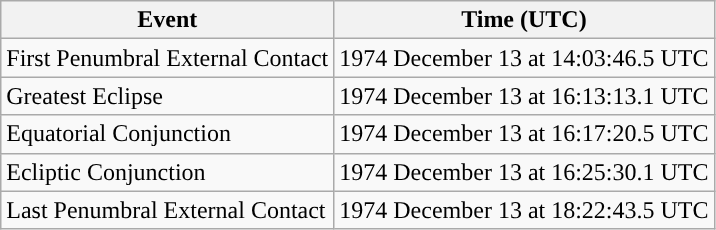<table class="wikitable">
<tr>
<th>Event</th>
<th>Time (UTC)</th>
</tr>
<tr>
<td>First Penumbral External Contact</td>
<td>1974 December 13 at 14:03:46.5 UTC</td>
</tr>
<tr>
<td>Greatest Eclipse</td>
<td>1974 December 13 at 16:13:13.1 UTC</td>
</tr>
<tr>
<td>Equatorial Conjunction</td>
<td>1974 December 13 at 16:17:20.5 UTC</td>
</tr>
<tr>
<td>Ecliptic Conjunction</td>
<td>1974 December 13 at 16:25:30.1 UTC</td>
</tr>
<tr>
<td>Last Penumbral External Contact</td>
<td>1974 December 13 at 18:22:43.5 UTC</td>
</tr>
</table>
